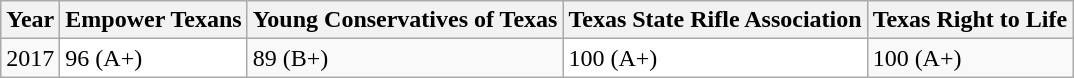<table class="wikitable">
<tr>
<th>Year</th>
<th>Empower Texans</th>
<th>Young Conservatives of Texas</th>
<th>Texas State Rifle Association</th>
<th>Texas Right to Life</th>
</tr>
<tr>
<td>2017</td>
<td style="background: white">96 (A+)</td>
<td>89 (B+)</td>
<td style="background: white">100 (A+)</td>
<td>100 (A+)</td>
</tr>
</table>
